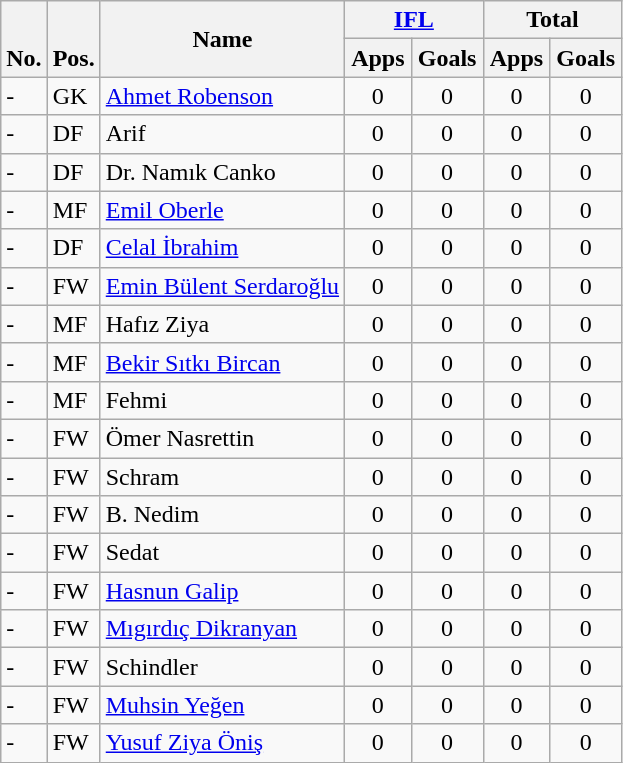<table class="wikitable" style="text-align:center">
<tr>
<th rowspan="2" style="vertical-align:bottom;">No.</th>
<th rowspan="2" style="vertical-align:bottom;">Pos.</th>
<th rowspan="2">Name</th>
<th colspan="2" style="width:85px;"><a href='#'>IFL</a></th>
<th colspan="2" style="width:85px;">Total</th>
</tr>
<tr>
<th>Apps</th>
<th>Goals</th>
<th>Apps</th>
<th>Goals</th>
</tr>
<tr>
<td align="left">-</td>
<td align="left">GK</td>
<td align="left"> <a href='#'>Ahmet Robenson</a></td>
<td>0</td>
<td>0</td>
<td>0</td>
<td>0</td>
</tr>
<tr>
<td align="left">-</td>
<td align="left">DF</td>
<td align="left"> Arif</td>
<td>0</td>
<td>0</td>
<td>0</td>
<td>0</td>
</tr>
<tr>
<td align="left">-</td>
<td align="left">DF</td>
<td align="left"> Dr. Namık Canko</td>
<td>0</td>
<td>0</td>
<td>0</td>
<td>0</td>
</tr>
<tr>
<td align="left">-</td>
<td align="left">MF</td>
<td align="left"> <a href='#'>Emil Oberle</a></td>
<td>0</td>
<td>0</td>
<td>0</td>
<td>0</td>
</tr>
<tr>
<td align="left">-</td>
<td align="left">DF</td>
<td align="left"> <a href='#'>Celal İbrahim</a></td>
<td>0</td>
<td>0</td>
<td>0</td>
<td>0</td>
</tr>
<tr>
<td align="left">-</td>
<td align="left">FW</td>
<td align="left"> <a href='#'>Emin Bülent Serdaroğlu</a></td>
<td>0</td>
<td>0</td>
<td>0</td>
<td>0</td>
</tr>
<tr>
<td align="left">-</td>
<td align="left">MF</td>
<td align="left"> Hafız Ziya</td>
<td>0</td>
<td>0</td>
<td>0</td>
<td>0</td>
</tr>
<tr>
<td align="left">-</td>
<td align="left">MF</td>
<td align="left"> <a href='#'>Bekir Sıtkı Bircan</a></td>
<td>0</td>
<td>0</td>
<td>0</td>
<td>0</td>
</tr>
<tr>
<td align="left">-</td>
<td align="left">MF</td>
<td align="left"> Fehmi</td>
<td>0</td>
<td>0</td>
<td>0</td>
<td>0</td>
</tr>
<tr>
<td align="left">-</td>
<td align="left">FW</td>
<td align="left"> Ömer Nasrettin</td>
<td>0</td>
<td>0</td>
<td>0</td>
<td>0</td>
</tr>
<tr>
<td align="left">-</td>
<td align="left">FW</td>
<td align="left"> Schram</td>
<td>0</td>
<td>0</td>
<td>0</td>
<td>0</td>
</tr>
<tr>
<td align="left">-</td>
<td align="left">FW</td>
<td align="left"> B. Nedim</td>
<td>0</td>
<td>0</td>
<td>0</td>
<td>0</td>
</tr>
<tr>
<td align="left">-</td>
<td align="left">FW</td>
<td align="left"> Sedat</td>
<td>0</td>
<td>0</td>
<td>0</td>
<td>0</td>
</tr>
<tr>
<td align="left">-</td>
<td align="left">FW</td>
<td align="left"> <a href='#'>Hasnun Galip</a></td>
<td>0</td>
<td>0</td>
<td>0</td>
<td>0</td>
</tr>
<tr>
<td align="left">-</td>
<td align="left">FW</td>
<td align="left"> <a href='#'>Mıgırdıç Dikranyan</a></td>
<td>0</td>
<td>0</td>
<td>0</td>
<td>0</td>
</tr>
<tr>
<td align="left">-</td>
<td align="left">FW</td>
<td align="left"> Schindler</td>
<td>0</td>
<td>0</td>
<td>0</td>
<td>0</td>
</tr>
<tr>
<td align="left">-</td>
<td align="left">FW</td>
<td align="left"> <a href='#'>Muhsin Yeğen</a></td>
<td>0</td>
<td>0</td>
<td>0</td>
<td>0</td>
</tr>
<tr>
<td align="left">-</td>
<td align="left">FW</td>
<td align="left"> <a href='#'>Yusuf Ziya Öniş</a></td>
<td>0</td>
<td>0</td>
<td>0</td>
<td>0</td>
</tr>
</table>
